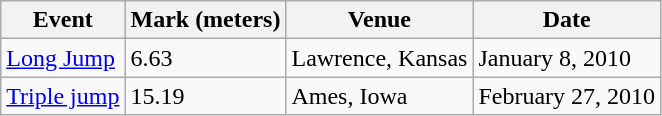<table class="wikitable">
<tr>
<th>Event</th>
<th>Mark (meters)</th>
<th>Venue</th>
<th>Date</th>
</tr>
<tr>
<td><a href='#'>Long Jump</a></td>
<td>6.63</td>
<td>Lawrence, Kansas</td>
<td>January 8, 2010</td>
</tr>
<tr>
<td><a href='#'>Triple jump</a></td>
<td>15.19</td>
<td>Ames, Iowa</td>
<td>February 27, 2010</td>
</tr>
</table>
